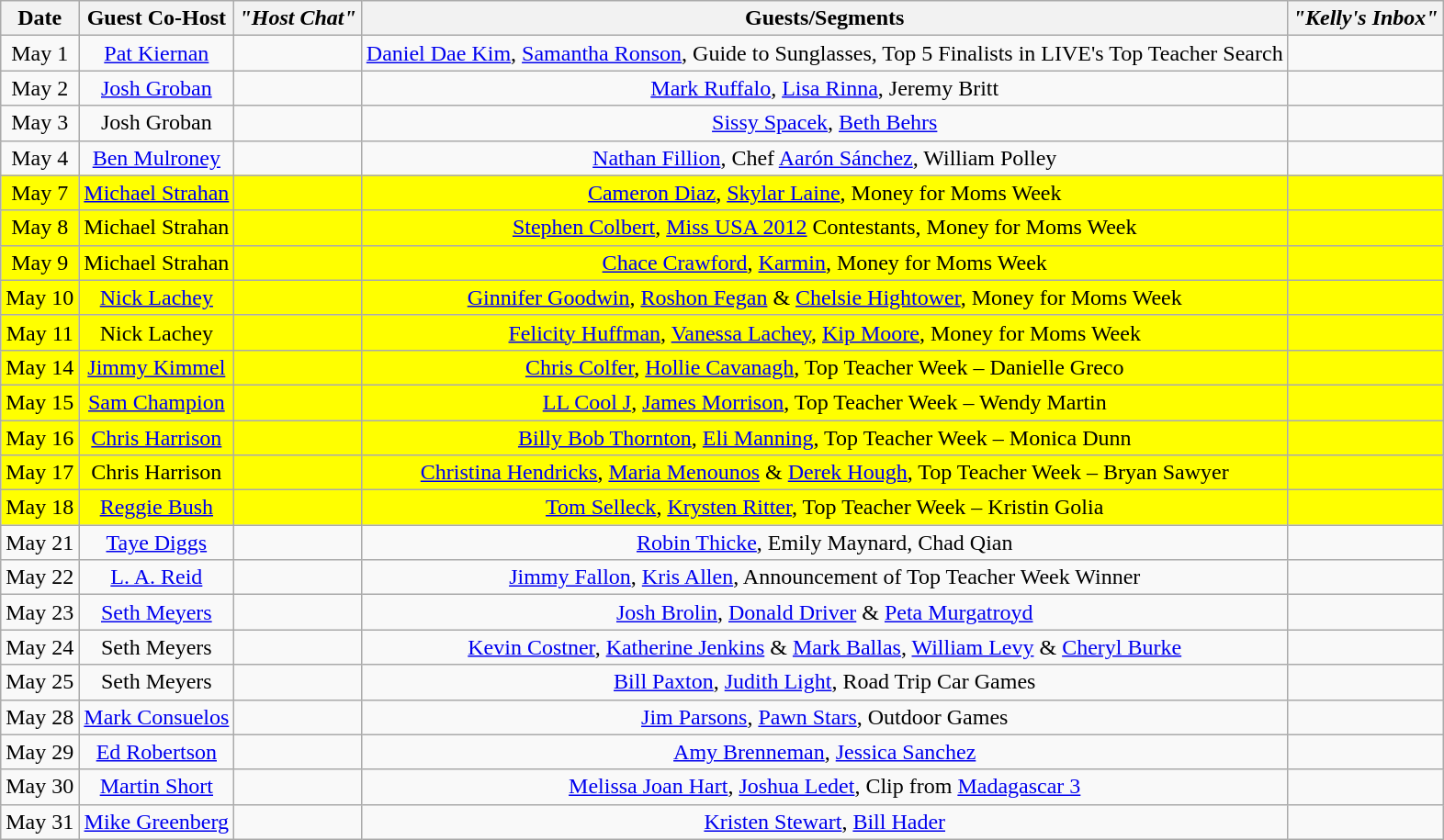<table class="wikitable sortable" style="text-align:center;">
<tr>
<th>Date</th>
<th>Guest Co-Host</th>
<th><em>"Host Chat"</em></th>
<th>Guests/Segments</th>
<th><em>"Kelly's Inbox"</em></th>
</tr>
<tr>
<td>May 1</td>
<td><a href='#'>Pat Kiernan</a></td>
<td></td>
<td><a href='#'>Daniel Dae Kim</a>, <a href='#'>Samantha Ronson</a>, Guide to Sunglasses, Top 5 Finalists in LIVE's Top Teacher Search</td>
<td></td>
</tr>
<tr>
<td>May 2</td>
<td><a href='#'>Josh Groban</a></td>
<td></td>
<td><a href='#'>Mark Ruffalo</a>, <a href='#'>Lisa Rinna</a>, Jeremy Britt</td>
<td></td>
</tr>
<tr>
<td>May 3</td>
<td>Josh Groban</td>
<td></td>
<td><a href='#'>Sissy Spacek</a>, <a href='#'>Beth Behrs</a></td>
<td></td>
</tr>
<tr>
<td>May 4</td>
<td><a href='#'>Ben Mulroney</a></td>
<td></td>
<td><a href='#'>Nathan Fillion</a>, Chef <a href='#'>Aarón Sánchez</a>, William Polley</td>
<td></td>
</tr>
<tr style="background:yellow;">
<td>May 7</td>
<td><a href='#'>Michael Strahan</a></td>
<td></td>
<td><a href='#'>Cameron Diaz</a>, <a href='#'>Skylar Laine</a>, Money for Moms Week</td>
<td></td>
</tr>
<tr style="background:yellow;">
<td>May 8</td>
<td>Michael Strahan</td>
<td></td>
<td><a href='#'>Stephen Colbert</a>, <a href='#'>Miss USA 2012</a> Contestants, Money for Moms Week</td>
<td></td>
</tr>
<tr style="background:yellow;">
<td>May 9</td>
<td>Michael Strahan</td>
<td></td>
<td><a href='#'>Chace Crawford</a>, <a href='#'>Karmin</a>, Money for Moms Week</td>
<td></td>
</tr>
<tr style="background:yellow;">
<td>May 10</td>
<td><a href='#'>Nick Lachey</a></td>
<td></td>
<td><a href='#'>Ginnifer Goodwin</a>, <a href='#'>Roshon Fegan</a> & <a href='#'>Chelsie Hightower</a>, Money for Moms Week</td>
<td></td>
</tr>
<tr style="background:yellow;">
<td>May 11</td>
<td>Nick Lachey</td>
<td></td>
<td><a href='#'>Felicity Huffman</a>, <a href='#'>Vanessa Lachey</a>, <a href='#'>Kip Moore</a>, Money for Moms Week</td>
<td></td>
</tr>
<tr style="background:yellow;">
<td>May 14</td>
<td><a href='#'>Jimmy Kimmel</a></td>
<td></td>
<td><a href='#'>Chris Colfer</a>, <a href='#'>Hollie Cavanagh</a>, Top Teacher Week – Danielle Greco</td>
<td></td>
</tr>
<tr style="background:yellow;">
<td>May 15</td>
<td><a href='#'>Sam Champion</a></td>
<td></td>
<td><a href='#'>LL Cool J</a>, <a href='#'>James Morrison</a>, Top Teacher Week – Wendy Martin</td>
<td></td>
</tr>
<tr style="background:yellow;">
<td>May 16</td>
<td><a href='#'>Chris Harrison</a></td>
<td></td>
<td><a href='#'>Billy Bob Thornton</a>, <a href='#'>Eli Manning</a>, Top Teacher Week – Monica Dunn</td>
<td></td>
</tr>
<tr style="background:yellow;">
<td>May 17</td>
<td>Chris Harrison</td>
<td></td>
<td><a href='#'>Christina Hendricks</a>, <a href='#'>Maria Menounos</a> & <a href='#'>Derek Hough</a>, Top Teacher Week – Bryan Sawyer</td>
<td></td>
</tr>
<tr style="background:yellow;">
<td>May 18</td>
<td><a href='#'>Reggie Bush</a></td>
<td></td>
<td><a href='#'>Tom Selleck</a>, <a href='#'>Krysten Ritter</a>, Top Teacher Week – Kristin Golia</td>
<td></td>
</tr>
<tr>
<td>May 21</td>
<td><a href='#'>Taye Diggs</a></td>
<td></td>
<td><a href='#'>Robin Thicke</a>, Emily Maynard, Chad Qian</td>
<td></td>
</tr>
<tr>
<td>May 22</td>
<td><a href='#'>L. A. Reid</a></td>
<td></td>
<td><a href='#'>Jimmy Fallon</a>, <a href='#'>Kris Allen</a>, Announcement of Top Teacher Week Winner</td>
<td></td>
</tr>
<tr>
<td>May 23</td>
<td><a href='#'>Seth Meyers</a></td>
<td></td>
<td><a href='#'>Josh Brolin</a>, <a href='#'>Donald Driver</a> & <a href='#'>Peta Murgatroyd</a></td>
<td></td>
</tr>
<tr>
<td>May 24</td>
<td>Seth Meyers</td>
<td></td>
<td><a href='#'>Kevin Costner</a>, <a href='#'>Katherine Jenkins</a> & <a href='#'>Mark Ballas</a>, <a href='#'>William Levy</a> & <a href='#'>Cheryl Burke</a></td>
<td></td>
</tr>
<tr>
<td>May 25</td>
<td>Seth Meyers</td>
<td></td>
<td><a href='#'>Bill Paxton</a>, <a href='#'>Judith Light</a>, Road Trip Car Games</td>
<td></td>
</tr>
<tr>
<td>May 28</td>
<td><a href='#'>Mark Consuelos</a></td>
<td></td>
<td><a href='#'>Jim Parsons</a>, <a href='#'>Pawn Stars</a>, Outdoor Games</td>
<td></td>
</tr>
<tr>
<td>May 29</td>
<td><a href='#'>Ed Robertson</a></td>
<td></td>
<td><a href='#'>Amy Brenneman</a>, <a href='#'>Jessica Sanchez</a></td>
<td></td>
</tr>
<tr>
<td>May 30</td>
<td><a href='#'>Martin Short</a></td>
<td></td>
<td><a href='#'>Melissa Joan Hart</a>, <a href='#'>Joshua Ledet</a>, Clip from <a href='#'>Madagascar 3</a></td>
<td></td>
</tr>
<tr>
<td>May 31</td>
<td><a href='#'>Mike Greenberg</a></td>
<td></td>
<td><a href='#'>Kristen Stewart</a>, <a href='#'>Bill Hader</a></td>
<td></td>
</tr>
</table>
